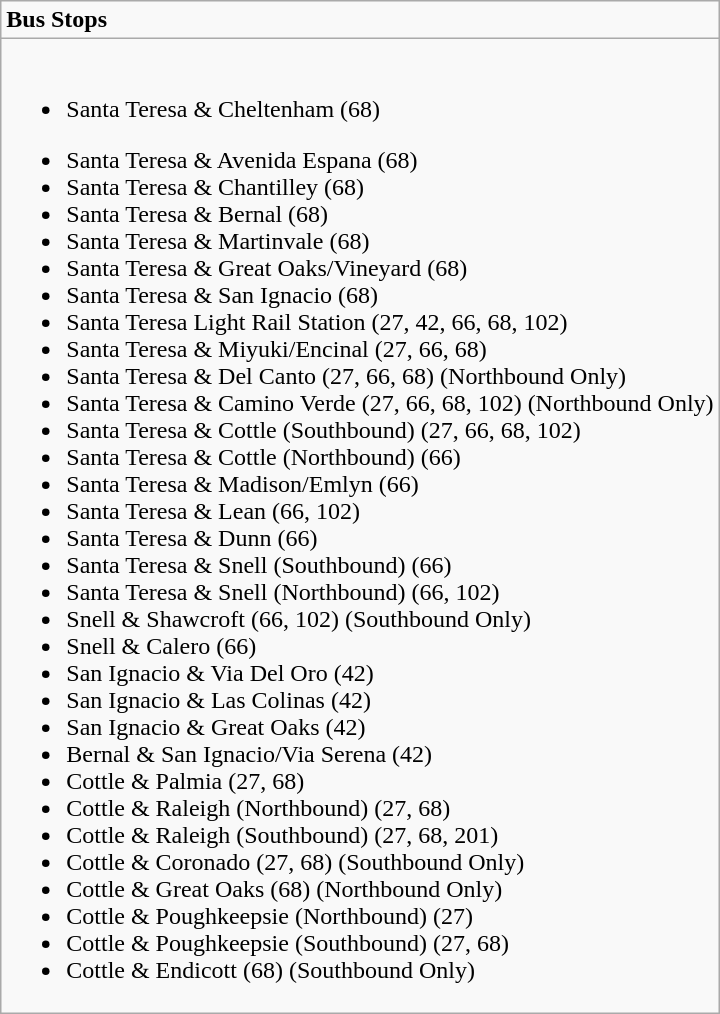<table role="presentation" class="wikitable mw-collapsible">
<tr>
<td><strong>Bus Stops</strong></td>
</tr>
<tr>
<td><br><ul><li>Santa Teresa & Cheltenham (68)</li></ul><ul><li>Santa Teresa & Avenida Espana (68)</li><li>Santa Teresa & Chantilley (68)</li><li>Santa Teresa & Bernal (68)</li><li>Santa Teresa & Martinvale (68)</li><li>Santa Teresa & Great Oaks/Vineyard (68)</li><li>Santa Teresa & San Ignacio (68)</li><li>Santa Teresa Light Rail Station (27, 42, 66, 68, 102)</li><li>Santa Teresa & Miyuki/Encinal (27, 66, 68)</li><li>Santa Teresa & Del Canto (27, 66, 68) (Northbound Only)</li><li>Santa Teresa & Camino Verde (27, 66, 68, 102) (Northbound Only)</li><li>Santa Teresa & Cottle (Southbound) (27, 66, 68, 102)</li><li>Santa Teresa & Cottle (Northbound) (66)</li><li>Santa Teresa & Madison/Emlyn (66)</li><li>Santa Teresa & Lean (66, 102)</li><li>Santa Teresa & Dunn (66)</li><li>Santa Teresa & Snell (Southbound) (66)</li><li>Santa Teresa & Snell (Northbound) (66, 102)</li><li>Snell & Shawcroft (66, 102) (Southbound Only)</li><li>Snell & Calero (66)</li><li>San Ignacio & Via Del Oro (42)</li><li>San Ignacio & Las Colinas (42)</li><li>San Ignacio & Great Oaks (42)</li><li>Bernal & San Ignacio/Via Serena (42)</li><li>Cottle & Palmia (27, 68)</li><li>Cottle & Raleigh (Northbound) (27, 68)</li><li>Cottle & Raleigh (Southbound) (27, 68, 201)</li><li>Cottle & Coronado (27, 68) (Southbound Only)</li><li>Cottle & Great Oaks (68) (Northbound Only)</li><li>Cottle & Poughkeepsie (Northbound) (27)</li><li>Cottle & Poughkeepsie (Southbound) (27, 68)</li><li>Cottle & Endicott (68) (Southbound Only)</li></ul></td>
</tr>
</table>
